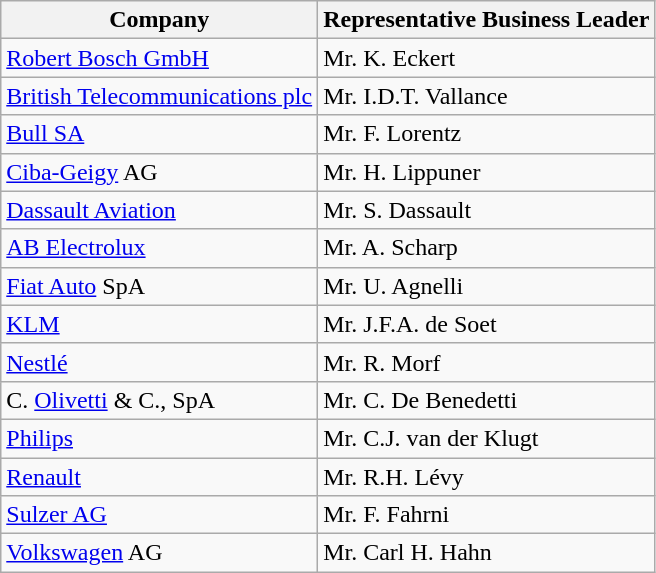<table class="wikitable" border="1">
<tr>
<th>Company</th>
<th>Representative Business Leader</th>
</tr>
<tr>
<td><a href='#'>Robert Bosch GmbH</a></td>
<td>Mr. K. Eckert</td>
</tr>
<tr>
<td><a href='#'>British Telecommunications plc</a></td>
<td>Mr. I.D.T. Vallance</td>
</tr>
<tr>
<td><a href='#'>Bull SA</a></td>
<td>Mr. F. Lorentz</td>
</tr>
<tr>
<td><a href='#'>Ciba-Geigy</a> AG</td>
<td>Mr. H. Lippuner</td>
</tr>
<tr>
<td><a href='#'>Dassault Aviation</a></td>
<td>Mr. S. Dassault</td>
</tr>
<tr>
<td><a href='#'>AB Electrolux</a></td>
<td>Mr. A. Scharp</td>
</tr>
<tr>
<td><a href='#'>Fiat Auto</a> SpA</td>
<td>Mr. U. Agnelli</td>
</tr>
<tr>
<td><a href='#'>KLM</a></td>
<td>Mr. J.F.A. de Soet</td>
</tr>
<tr>
<td><a href='#'>Nestlé</a></td>
<td>Mr. R. Morf</td>
</tr>
<tr>
<td>C. <a href='#'>Olivetti</a> & C., SpA</td>
<td>Mr. C. De Benedetti</td>
</tr>
<tr>
<td><a href='#'>Philips</a></td>
<td>Mr. C.J. van der Klugt</td>
</tr>
<tr>
<td><a href='#'>Renault</a></td>
<td>Mr. R.H. Lévy</td>
</tr>
<tr>
<td><a href='#'>Sulzer AG</a></td>
<td>Mr. F. Fahrni</td>
</tr>
<tr>
<td><a href='#'>Volkswagen</a> AG</td>
<td>Mr. Carl H. Hahn</td>
</tr>
</table>
